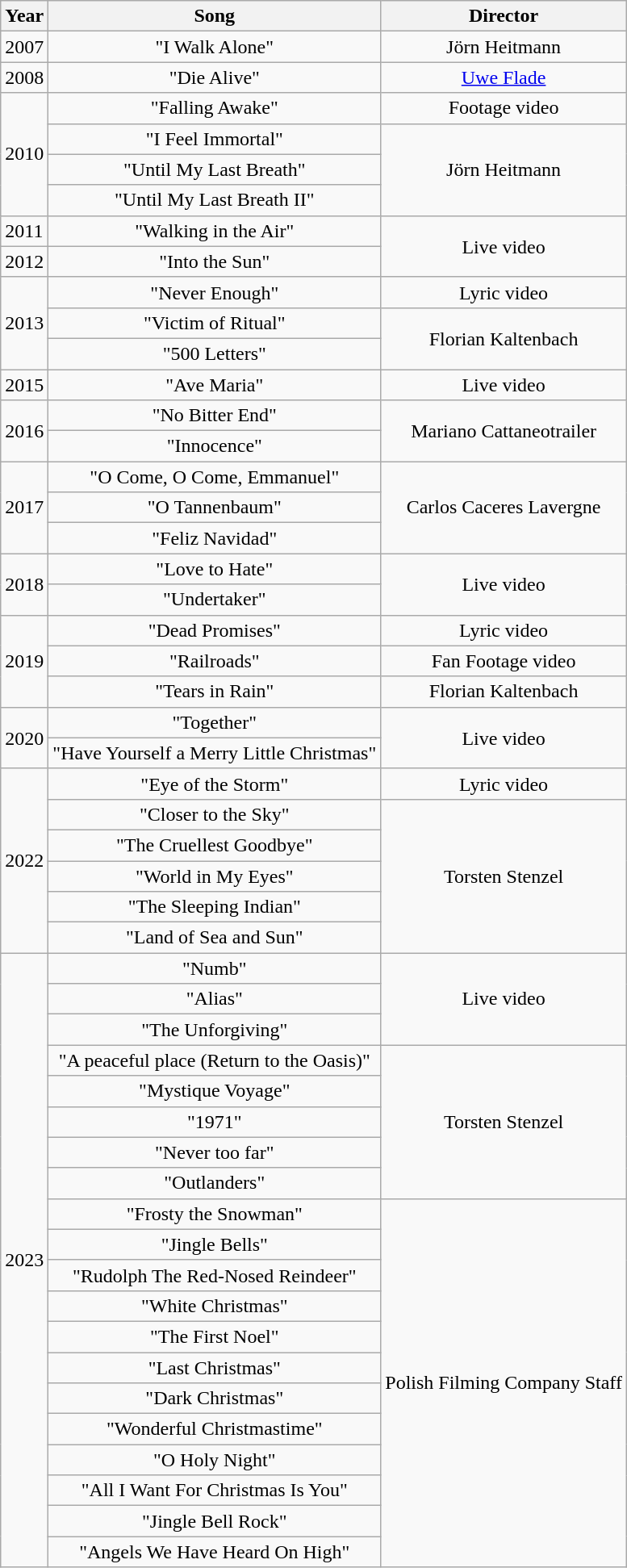<table class="wikitable">
<tr>
<th>Year</th>
<th>Song</th>
<th>Director</th>
</tr>
<tr>
<td>2007</td>
<td style="text-align:center">"I Walk Alone"</td>
<td style="text-align:center">Jörn Heitmann</td>
</tr>
<tr>
<td>2008</td>
<td style="text-align:center">"Die Alive"</td>
<td style="text-align:center"><a href='#'>Uwe Flade</a></td>
</tr>
<tr>
<td rowspan="4">2010</td>
<td style="text-align:center">"Falling Awake"</td>
<td style="text-align:center">Footage video</td>
</tr>
<tr>
<td style="text-align:center">"I Feel Immortal"</td>
<td style="text-align:center" rowspan=3>Jörn Heitmann</td>
</tr>
<tr>
<td style="text-align:center">"Until My Last Breath"</td>
</tr>
<tr>
<td style="text-align:center">"Until My Last Breath II"</td>
</tr>
<tr>
<td>2011</td>
<td style="text-align:center">"Walking in the Air"</td>
<td style="text-align:center" rowspan=2>Live video</td>
</tr>
<tr>
<td>2012</td>
<td style="text-align:center">"Into the Sun"</td>
</tr>
<tr>
<td rowspan="3">2013</td>
<td style="text-align:center">"Never Enough"</td>
<td style="text-align:center">Lyric video</td>
</tr>
<tr>
<td style="text-align:center">"Victim of Ritual"</td>
<td style="text-align:center" rowspan="2">Florian Kaltenbach</td>
</tr>
<tr>
<td style="text-align:center">"500 Letters"</td>
</tr>
<tr>
<td>2015</td>
<td style="text-align:center">"Ave Maria"</td>
<td style="text-align:center">Live video</td>
</tr>
<tr>
<td rowspan="2">2016</td>
<td style="text-align:center">"No Bitter End"</td>
<td style="text-align:center" rowspan=2>Mariano Cattaneotrailer</td>
</tr>
<tr>
<td style="text-align:center">"Innocence"</td>
</tr>
<tr>
<td rowspan="3">2017</td>
<td style="text-align:center">"O Come, O Come, Emmanuel"</td>
<td style="text-align:center" rowspan=3>Carlos Caceres Lavergne</td>
</tr>
<tr>
<td style="text-align:center">"O Tannenbaum"</td>
</tr>
<tr>
<td style="text-align:center">"Feliz Navidad"</td>
</tr>
<tr>
<td rowspan="2">2018</td>
<td style="text-align:center">"Love to Hate"</td>
<td style="text-align:center" rowspan=2>Live video</td>
</tr>
<tr>
<td style="text-align:center">"Undertaker"</td>
</tr>
<tr>
<td rowspan="3">2019</td>
<td style="text-align:center">"Dead Promises"</td>
<td style="text-align:center">Lyric video</td>
</tr>
<tr>
<td style="text-align:center">"Railroads"</td>
<td style="text-align:center">Fan Footage video</td>
</tr>
<tr>
<td style="text-align:center">"Tears in Rain"</td>
<td style="text-align:center">Florian Kaltenbach</td>
</tr>
<tr>
<td rowspan="2">2020</td>
<td style="text-align:center">"Together"</td>
<td style="text-align:center" rowspan=2>Live video </td>
</tr>
<tr>
<td style="text-align:center">"Have Yourself a Merry Little Christmas"</td>
</tr>
<tr>
<td rowspan="6">2022</td>
<td style="text-align:center">"Eye of the Storm"</td>
<td style="text-align:center">Lyric video</td>
</tr>
<tr>
<td style="text-align:center">"Closer to the Sky"</td>
<td style="text-align:center" rowspan="5">Torsten Stenzel</td>
</tr>
<tr>
<td style="text-align:center">"The Cruellest Goodbye"</td>
</tr>
<tr>
<td style="text-align:center">"World in My Eyes"</td>
</tr>
<tr>
<td style="text-align:center">"The Sleeping Indian"</td>
</tr>
<tr>
<td style="text-align:center">"Land of Sea and Sun"</td>
</tr>
<tr>
<td style="text-align:center" rowspan="22">2023</td>
<td style="text-align:center">"Numb"</td>
<td style="text-align:center" rowspan="3">Live video</td>
</tr>
<tr>
<td style="text-align:center">"Alias"</td>
</tr>
<tr>
<td style="text-align:center">"The Unforgiving"</td>
</tr>
<tr>
<td style="text-align:center">"A peaceful place (Return to the Oasis)"</td>
<td style="text-align:center" rowspan="5">Torsten Stenzel</td>
</tr>
<tr>
<td style="text-align:center">"Mystique Voyage"</td>
</tr>
<tr>
<td style="text-align:center">"1971"</td>
</tr>
<tr>
<td style="text-align:center">"Never too far"</td>
</tr>
<tr>
<td style="text-align:center">"Outlanders"</td>
</tr>
<tr>
<td style="text-align:center">"Frosty the Snowman"</td>
<td style="text-align:center" rowspan="12">Polish Filming Company Staff</td>
</tr>
<tr>
<td style="text-align:center">"Jingle Bells"</td>
</tr>
<tr>
<td style="text-align:center">"Rudolph The Red-Nosed Reindeer"</td>
</tr>
<tr>
<td style="text-align:center">"White Christmas"</td>
</tr>
<tr>
<td style="text-align:center">"The First Noel"</td>
</tr>
<tr>
<td style="text-align:center">"Last Christmas"</td>
</tr>
<tr>
<td style="text-align:center">"Dark Christmas"</td>
</tr>
<tr>
<td style="text-align:center">"Wonderful Christmastime"</td>
</tr>
<tr>
<td style="text-align:center">"O Holy Night"</td>
</tr>
<tr>
<td style="text-align:center">"All I Want For Christmas Is You"</td>
</tr>
<tr>
<td style="text-align:center">"Jingle Bell Rock"</td>
</tr>
<tr>
<td style="text-align:center">"Angels We Have Heard On High"</td>
</tr>
</table>
